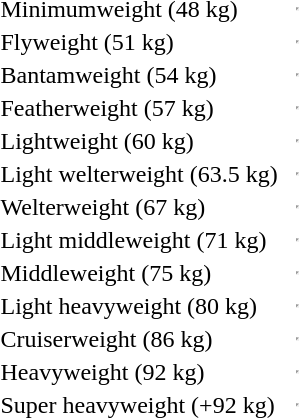<table>
<tr>
<td>Minimumweight (48 kg)</td>
<td></td>
<td></td>
<td><hr></td>
</tr>
<tr>
<td>Flyweight (51 kg)</td>
<td></td>
<td></td>
<td><hr></td>
</tr>
<tr>
<td>Bantamweight (54 kg)</td>
<td></td>
<td></td>
<td><hr></td>
</tr>
<tr>
<td>Featherweight (57 kg)</td>
<td></td>
<td></td>
<td><hr></td>
</tr>
<tr>
<td>Lightweight (60 kg)</td>
<td></td>
<td></td>
<td><hr></td>
</tr>
<tr>
<td>Light welterweight (63.5 kg)</td>
<td></td>
<td></td>
<td><hr></td>
</tr>
<tr>
<td>Welterweight (67 kg)</td>
<td></td>
<td></td>
<td><hr></td>
</tr>
<tr>
<td>Light middleweight (71 kg)</td>
<td></td>
<td></td>
<td><hr></td>
</tr>
<tr>
<td>Middleweight (75 kg)</td>
<td></td>
<td></td>
<td><hr></td>
</tr>
<tr>
<td>Light heavyweight (80 kg)</td>
<td></td>
<td></td>
<td><hr></td>
</tr>
<tr>
<td>Cruiserweight (86 kg)</td>
<td></td>
<td></td>
<td><hr></td>
</tr>
<tr>
<td>Heavyweight (92 kg)</td>
<td></td>
<td></td>
<td><hr></td>
</tr>
<tr>
<td>Super heavyweight (+92 kg)</td>
<td></td>
<td></td>
<td><hr></td>
</tr>
</table>
